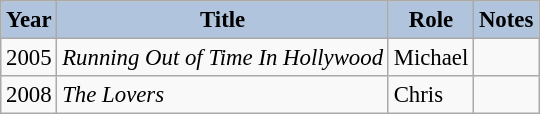<table class="wikitable" style="font-size: 95%;">
<tr>
<th style="background:#B0C4DE;">Year</th>
<th style="background:#B0C4DE;">Title</th>
<th style="background:#B0C4DE;">Role</th>
<th style="background:#B0C4DE;">Notes</th>
</tr>
<tr>
<td>2005</td>
<td><em>Running Out of Time In Hollywood</em></td>
<td>Michael</td>
<td></td>
</tr>
<tr>
<td>2008</td>
<td><em>The Lovers</em></td>
<td>Chris</td>
<td></td>
</tr>
</table>
